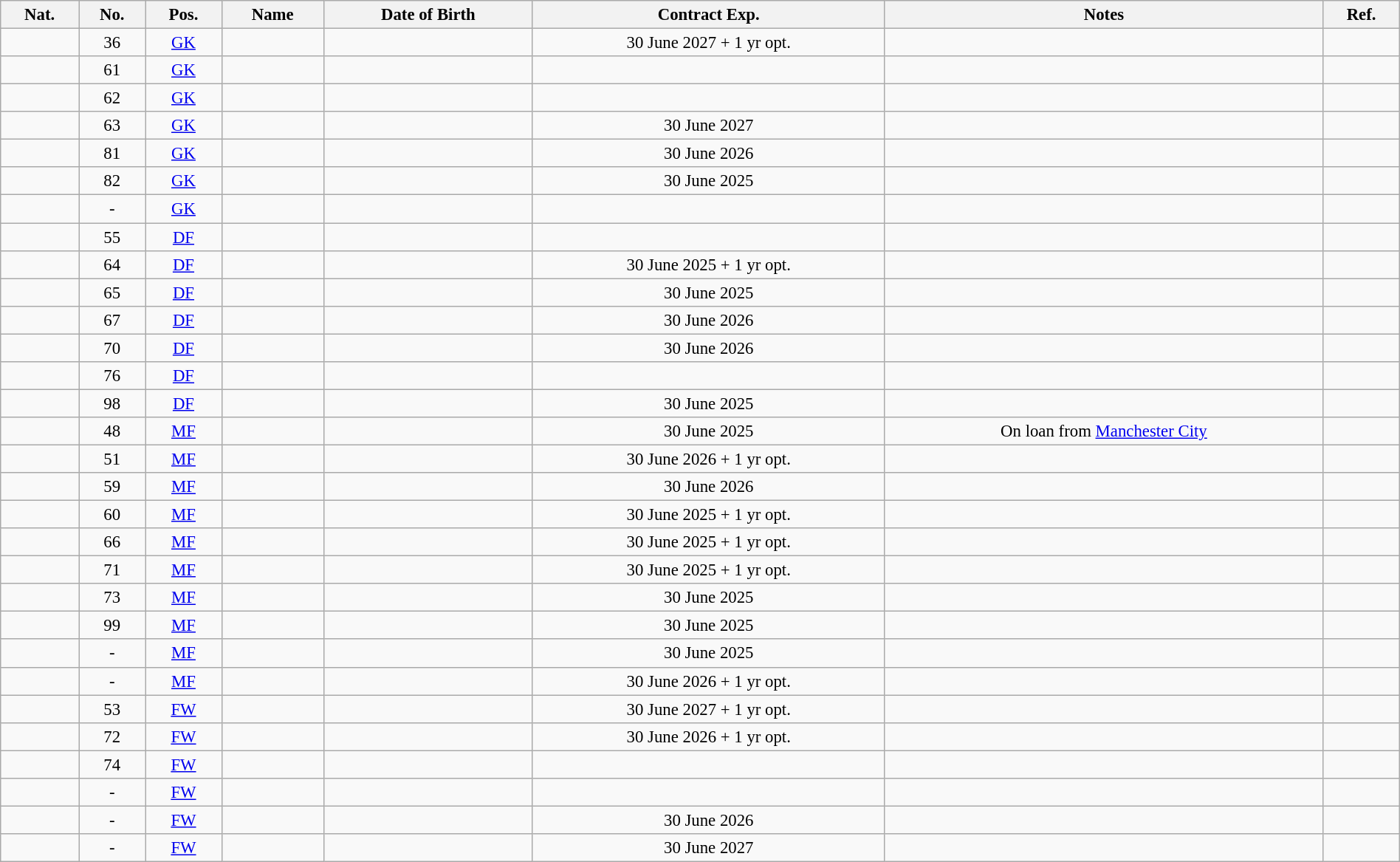<table class="wikitable sortable plainrowheaders" style="font-size:95%; width:100%;">
<tr https://www.premierleague.com/news/4030168>
<th scope=col>Nat.</th>
<th scope=col>No.</th>
<th scope=col>Pos.</th>
<th scope=col>Name</th>
<th scope=col>Date of Birth</th>
<th scope=col>Contract Exp.</th>
<th scope=col>Notes</th>
<th scope=col class="unsortable">Ref.</th>
</tr>
<tr>
<td align=center></td>
<td align=center>36</td>
<td align=center><a href='#'>GK</a></td>
<td align=left></td>
<td align=right></td>
<td align=center>30 June 2027 + 1 yr opt.</td>
<td align=center></td>
<td align=center></td>
</tr>
<tr>
<td align=center></td>
<td align=center>61</td>
<td align=center><a href='#'>GK</a></td>
<td align=left></td>
<td align=right></td>
<td align=center></td>
<td align=center></td>
<td align=center></td>
</tr>
<tr>
<td align=center></td>
<td align=center>62</td>
<td align=center><a href='#'>GK</a></td>
<td align=left></td>
<td align=right></td>
<td align=center></td>
<td align=center></td>
<td align=center></td>
</tr>
<tr>
<td align=center></td>
<td align=center>63</td>
<td align=center><a href='#'>GK</a></td>
<td align=left></td>
<td align=right></td>
<td align=center>30 June 2027</td>
<td align=center></td>
<td align=center></td>
</tr>
<tr>
<td align=center></td>
<td align=center>81</td>
<td align=center><a href='#'>GK</a></td>
<td align=left></td>
<td align=right></td>
<td align=center>30 June 2026</td>
<td align=center></td>
<td align=center></td>
</tr>
<tr>
<td align=center></td>
<td align=center>82</td>
<td align=center><a href='#'>GK</a></td>
<td align=left></td>
<td align=right></td>
<td align=center>30 June 2025</td>
<td align=center></td>
<td align=center></td>
</tr>
<tr>
<td align=center></td>
<td align=center>-</td>
<td align=center><a href='#'>GK</a></td>
<td align=left></td>
<td align=right></td>
<td align=center></td>
<td align=center></td>
<td align=center></td>
</tr>
<tr>
<td align=center></td>
<td align=center>55</td>
<td align=center><a href='#'>DF</a></td>
<td align=left></td>
<td align=right></td>
<td align=center></td>
<td align=center></td>
<td align=center></td>
</tr>
<tr>
<td align=center></td>
<td align=center>64</td>
<td align=center><a href='#'>DF</a></td>
<td align=left></td>
<td align=right></td>
<td align=center>30 June 2025 + 1 yr opt.</td>
<td align=center></td>
<td align=center></td>
</tr>
<tr>
<td align=center></td>
<td align=center>65</td>
<td align=center><a href='#'>DF</a></td>
<td align=left></td>
<td align=right></td>
<td align=center>30 June 2025</td>
<td align=center></td>
<td align=center></td>
</tr>
<tr>
<td align=center></td>
<td align=center>67</td>
<td align=center><a href='#'>DF</a></td>
<td align=left></td>
<td align=right></td>
<td align=center>30 June 2026</td>
<td align=center></td>
<td align=center></td>
</tr>
<tr>
<td align=center></td>
<td align=center>70</td>
<td align=center><a href='#'>DF</a></td>
<td align=left></td>
<td align=right></td>
<td align=center>30 June 2026</td>
<td align=center></td>
<td align=center></td>
</tr>
<tr>
<td align=center></td>
<td align=center>76</td>
<td align=center><a href='#'>DF</a></td>
<td align=left></td>
<td align=right></td>
<td align=center></td>
<td align=center></td>
<td align=center></td>
</tr>
<tr>
<td align=center></td>
<td align=center>98</td>
<td align=center><a href='#'>DF</a></td>
<td align=left></td>
<td align=right></td>
<td align=center>30 June 2025</td>
<td align=center></td>
<td align=center></td>
</tr>
<tr>
<td align=center></td>
<td align=center>48</td>
<td align=center><a href='#'>MF</a></td>
<td align=left></td>
<td align=right></td>
<td align=center>30 June 2025</td>
<td align=center>On loan from <a href='#'>Manchester City</a></td>
<td align=center></td>
</tr>
<tr>
<td align=center></td>
<td align=center>51</td>
<td align=center><a href='#'>MF</a></td>
<td align=left></td>
<td align=right></td>
<td align=center>30 June 2026 + 1 yr opt.</td>
<td align=center></td>
<td align=center></td>
</tr>
<tr>
<td align=center></td>
<td align=center>59</td>
<td align=center><a href='#'>MF</a></td>
<td align=left></td>
<td align=right></td>
<td align=center>30 June 2026</td>
<td align=center></td>
<td align=center></td>
</tr>
<tr>
<td align=center></td>
<td align=center>60</td>
<td align=center><a href='#'>MF</a></td>
<td align=left></td>
<td align=right></td>
<td align=center>30 June 2025 + 1 yr opt.</td>
<td align=center></td>
<td align=center></td>
</tr>
<tr>
<td align=center></td>
<td align=center>66</td>
<td align=center><a href='#'>MF</a></td>
<td align=left></td>
<td align=right></td>
<td align=center>30 June 2025 + 1 yr opt.</td>
<td align=center></td>
<td align=center></td>
</tr>
<tr>
<td align=center></td>
<td align=center>71</td>
<td align=center><a href='#'>MF</a></td>
<td align=left></td>
<td align=right></td>
<td align=center>30 June 2025 + 1 yr opt.</td>
<td align=center></td>
<td align=center></td>
</tr>
<tr>
<td align=center></td>
<td align=center>73</td>
<td align=center><a href='#'>MF</a></td>
<td align=left></td>
<td align=right></td>
<td align=center>30 June 2025</td>
<td align=center></td>
<td align=center></td>
</tr>
<tr>
<td align=center></td>
<td align=center>99</td>
<td align=center><a href='#'>MF</a></td>
<td align=left></td>
<td align=right></td>
<td align=center>30 June 2025</td>
<td align=center></td>
<td align=center></td>
</tr>
<tr>
<td align=center></td>
<td align=center>-</td>
<td align=center><a href='#'>MF</a></td>
<td align=left></td>
<td align=right></td>
<td align=center>30 June 2025</td>
<td align=center></td>
<td align=center></td>
</tr>
<tr>
<td align=center></td>
<td align=center>-</td>
<td align=center><a href='#'>MF</a></td>
<td align=left></td>
<td align=right></td>
<td align=center>30 June 2026 + 1 yr opt.</td>
<td align=center></td>
<td align=center></td>
</tr>
<tr>
<td align=center></td>
<td align=center>53</td>
<td align=center><a href='#'>FW</a></td>
<td align=left></td>
<td align=right></td>
<td align=center>30 June 2027 + 1 yr opt.</td>
<td align=center></td>
<td align=center></td>
</tr>
<tr>
<td align=center></td>
<td align=center>72</td>
<td align=center><a href='#'>FW</a></td>
<td align=left></td>
<td align=right></td>
<td align=center>30 June 2026 + 1 yr opt.</td>
<td align=center></td>
<td align=center></td>
</tr>
<tr>
<td align=center></td>
<td align=center>74</td>
<td align=center><a href='#'>FW</a></td>
<td align=left></td>
<td align=right></td>
<td align=center></td>
<td align=center></td>
<td align=center></td>
</tr>
<tr>
<td align=center></td>
<td align=center>-</td>
<td align=center><a href='#'>FW</a></td>
<td align=left></td>
<td align=right></td>
<td align=center></td>
<td align=center></td>
<td align=center></td>
</tr>
<tr>
<td align=center></td>
<td align=center>-</td>
<td align=center><a href='#'>FW</a></td>
<td align=left></td>
<td align=right></td>
<td align=center>30 June 2026</td>
<td align=center></td>
<td align=center></td>
</tr>
<tr>
<td align=center></td>
<td align=center>-</td>
<td align=center><a href='#'>FW</a></td>
<td align=left></td>
<td align=right></td>
<td align=center>30 June 2027</td>
<td align=center></td>
<td align=center></td>
</tr>
</table>
